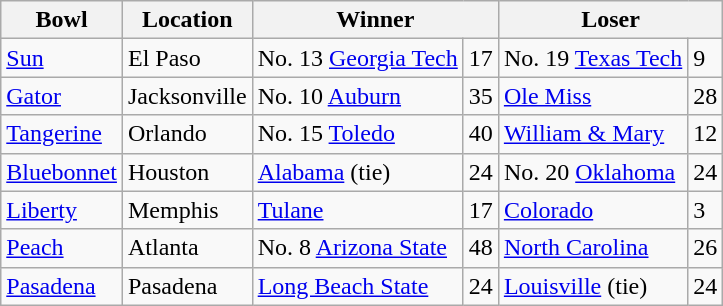<table class="wikitable">
<tr>
<th>Bowl</th>
<th>Location</th>
<th colspan=2>Winner</th>
<th colspan=2>Loser</th>
</tr>
<tr>
<td><a href='#'>Sun</a></td>
<td>El Paso</td>
<td>No. 13 <a href='#'>Georgia Tech</a></td>
<td>17</td>
<td>No. 19 <a href='#'>Texas Tech</a></td>
<td>9</td>
</tr>
<tr>
<td><a href='#'>Gator</a></td>
<td>Jacksonville</td>
<td>No. 10 <a href='#'>Auburn</a></td>
<td>35</td>
<td><a href='#'>Ole Miss</a></td>
<td>28</td>
</tr>
<tr>
<td><a href='#'>Tangerine</a></td>
<td>Orlando</td>
<td>No. 15 <a href='#'>Toledo</a></td>
<td>40</td>
<td><a href='#'>William & Mary</a></td>
<td>12</td>
</tr>
<tr>
<td><a href='#'>Bluebonnet</a></td>
<td>Houston</td>
<td><a href='#'>Alabama</a> (tie)</td>
<td>24</td>
<td>No. 20 <a href='#'>Oklahoma</a></td>
<td>24</td>
</tr>
<tr>
<td><a href='#'>Liberty</a></td>
<td>Memphis</td>
<td><a href='#'>Tulane</a></td>
<td>17</td>
<td><a href='#'>Colorado</a></td>
<td>3</td>
</tr>
<tr>
<td><a href='#'>Peach</a></td>
<td>Atlanta</td>
<td>No. 8 <a href='#'>Arizona State</a></td>
<td>48</td>
<td><a href='#'>North Carolina</a></td>
<td>26</td>
</tr>
<tr>
<td><a href='#'>Pasadena</a></td>
<td>Pasadena</td>
<td><a href='#'>Long Beach State</a></td>
<td>24</td>
<td><a href='#'>Louisville</a> (tie)</td>
<td>24</td>
</tr>
</table>
